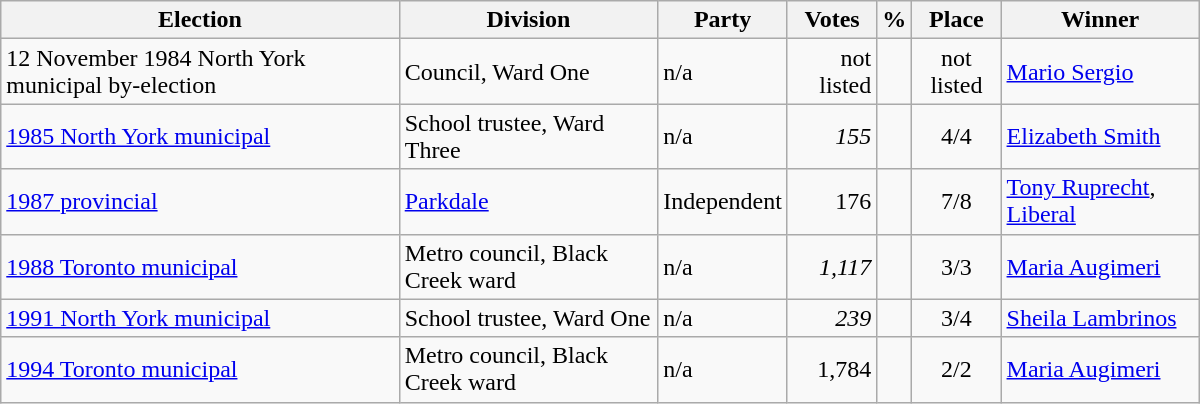<table class="wikitable" width="800">
<tr>
<th align="left">Election</th>
<th align="left">Division</th>
<th align="left">Party</th>
<th align="right">Votes</th>
<th align="right">%</th>
<th align="center">Place</th>
<th align="center">Winner</th>
</tr>
<tr>
<td align="left">12 November 1984 North York municipal by-election</td>
<td align="left">Council, Ward One</td>
<td align="left">n/a</td>
<td align="right">not listed</td>
<td align="right"></td>
<td align="center">not listed</td>
<td align="left"><a href='#'>Mario Sergio</a></td>
</tr>
<tr>
<td align="left"><a href='#'>1985 North York municipal</a></td>
<td align="left">School trustee, Ward Three</td>
<td align="left">n/a</td>
<td align="right"><em>155</em></td>
<td align="right"></td>
<td align="center">4/4</td>
<td align="left"><a href='#'>Elizabeth Smith</a></td>
</tr>
<tr>
<td align="left"><a href='#'>1987 provincial</a></td>
<td align="left"><a href='#'>Parkdale</a></td>
<td align="left">Independent</td>
<td align="right">176</td>
<td align="right"></td>
<td align="center">7/8</td>
<td align="left"><a href='#'>Tony Ruprecht</a>, <a href='#'>Liberal</a></td>
</tr>
<tr>
<td align="left"><a href='#'>1988 Toronto municipal</a></td>
<td align="left">Metro council, Black Creek ward</td>
<td align="left">n/a</td>
<td align="right"><em>1,117</em></td>
<td align="right"></td>
<td align="center">3/3</td>
<td align="left"><a href='#'>Maria Augimeri</a></td>
</tr>
<tr>
<td align="left"><a href='#'>1991 North York municipal</a></td>
<td align="left">School trustee, Ward One</td>
<td align="left">n/a</td>
<td align="right"><em>239</em></td>
<td align="right"></td>
<td align="center">3/4</td>
<td align="left"><a href='#'>Sheila Lambrinos</a></td>
</tr>
<tr>
<td align="left"><a href='#'>1994 Toronto municipal</a></td>
<td align="left">Metro council, Black Creek ward</td>
<td align="left">n/a</td>
<td align="right">1,784</td>
<td align="right"></td>
<td align="center">2/2</td>
<td align="left"><a href='#'>Maria Augimeri</a></td>
</tr>
</table>
